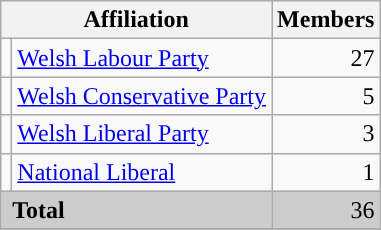<table class="wikitable">
<tr>
<th colspan=2>Affiliation</th>
<th>Members</th>
</tr>
<tr>
<td style="color:inherit;background:"></td>
<td><a href='#'>Welsh Labour Party</a></td>
<td style="text-align:right;">27</td>
</tr>
<tr>
<td style="color:inherit;background:"></td>
<td><a href='#'>Welsh Conservative Party</a></td>
<td style="text-align:right;">5</td>
</tr>
<tr>
<td style="color:inherit;background:"></td>
<td><a href='#'>Welsh Liberal Party</a></td>
<td style="text-align:right;">3</td>
</tr>
<tr>
<td style="color:inherit;background-color: "></td>
<td><a href='#'>National Liberal</a></td>
<td style="text-align:right;">1</td>
</tr>
<tr style="background:#ccc;">
<td colspan=2> <strong>Total</strong></td>
<td style="text-align:right;">36</td>
</tr>
<tr>
</tr>
</table>
